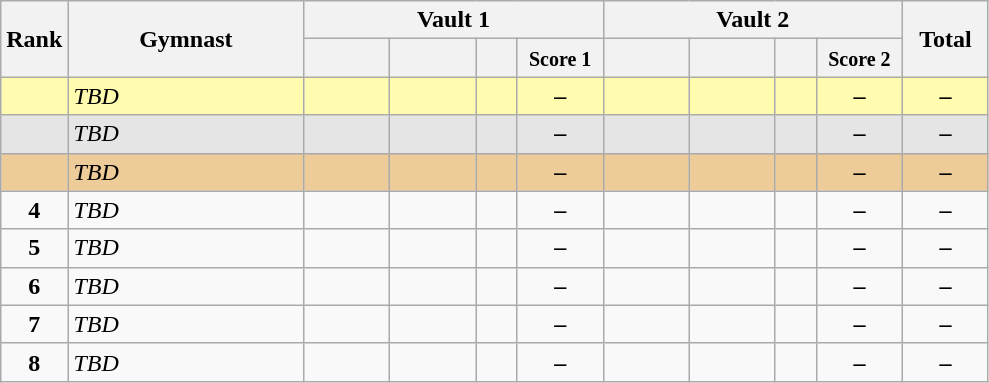<table class="wikitable sortable" style="text-align:center;">
<tr>
<th rowspan="2" style="width:15px;">Rank</th>
<th rowspan="2" style="width:150px;">Gymnast</th>
<th colspan="4">Vault 1</th>
<th colspan="4">Vault 2</th>
<th rowspan="2" style="width:50px;">Total</th>
</tr>
<tr>
<th style="width:50px;"><small></small></th>
<th style="width:50px;"><small></small></th>
<th style="width:20px;"><small></small></th>
<th style="width:50px;"><small>Score 1</small></th>
<th style="width:50px;"><small></small></th>
<th style="width:50px;"><small></small></th>
<th style="width:20px;"><small></small></th>
<th style="width:50px;"><small>Score 2</small></th>
</tr>
<tr style="background:#fffcaf;">
<td style="text-align:center" scope="row"><strong></strong></td>
<td style=text-align:left;"><em>TBD</em></td>
<td></td>
<td></td>
<td></td>
<td><strong>–</strong></td>
<td></td>
<td></td>
<td></td>
<td><strong>–</strong></td>
<td><strong>–</strong></td>
</tr>
<tr style="background:#e5e5e5;">
<td style="text-align:center" scope="row"><strong></strong></td>
<td style=text-align:left;"><em>TBD</em></td>
<td></td>
<td></td>
<td></td>
<td><strong>–</strong></td>
<td></td>
<td></td>
<td></td>
<td><strong>–</strong></td>
<td><strong>–</strong></td>
</tr>
<tr style="background:#ec9;">
<td style="text-align:center" scope="row"><strong></strong></td>
<td style=text-align:left;"><em>TBD</em></td>
<td></td>
<td></td>
<td></td>
<td><strong>–</strong></td>
<td></td>
<td></td>
<td></td>
<td><strong>–</strong></td>
<td><strong>–</strong></td>
</tr>
<tr>
<td scope="row" style="text-align:center"><strong>4</strong></td>
<td style=text-align:left;"><em>TBD</em></td>
<td></td>
<td></td>
<td></td>
<td><strong>–</strong></td>
<td></td>
<td></td>
<td></td>
<td><strong>–</strong></td>
<td><strong>–</strong></td>
</tr>
<tr>
<td scope="row" style="text-align:center"><strong>5</strong></td>
<td style=text-align:left;"><em>TBD</em></td>
<td></td>
<td></td>
<td></td>
<td><strong>–</strong></td>
<td></td>
<td></td>
<td></td>
<td><strong>–</strong></td>
<td><strong>–</strong></td>
</tr>
<tr>
<td scope="row" style="text-align:center"><strong>6</strong></td>
<td style=text-align:left;"><em>TBD</em></td>
<td></td>
<td></td>
<td></td>
<td><strong>–</strong></td>
<td></td>
<td></td>
<td></td>
<td><strong>–</strong></td>
<td><strong>–</strong></td>
</tr>
<tr>
<td scope="row" style="text-align:center"><strong>7</strong></td>
<td style=text-align:left;"><em>TBD</em></td>
<td></td>
<td></td>
<td></td>
<td><strong>–</strong></td>
<td></td>
<td></td>
<td></td>
<td><strong>–</strong></td>
<td><strong>–</strong></td>
</tr>
<tr>
<td scope="row" style="text-align:center"><strong>8</strong></td>
<td style=text-align:left;"><em>TBD</em></td>
<td></td>
<td></td>
<td></td>
<td><strong>–</strong></td>
<td></td>
<td></td>
<td></td>
<td><strong>–</strong></td>
<td><strong>–</strong></td>
</tr>
</table>
